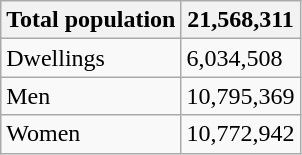<table class="wikitable">
<tr>
<th>Total population</th>
<th>21,568,311</th>
</tr>
<tr>
<td>Dwellings</td>
<td>6,034,508</td>
</tr>
<tr>
<td>Men</td>
<td>10,795,369</td>
</tr>
<tr>
<td>Women</td>
<td>10,772,942</td>
</tr>
</table>
